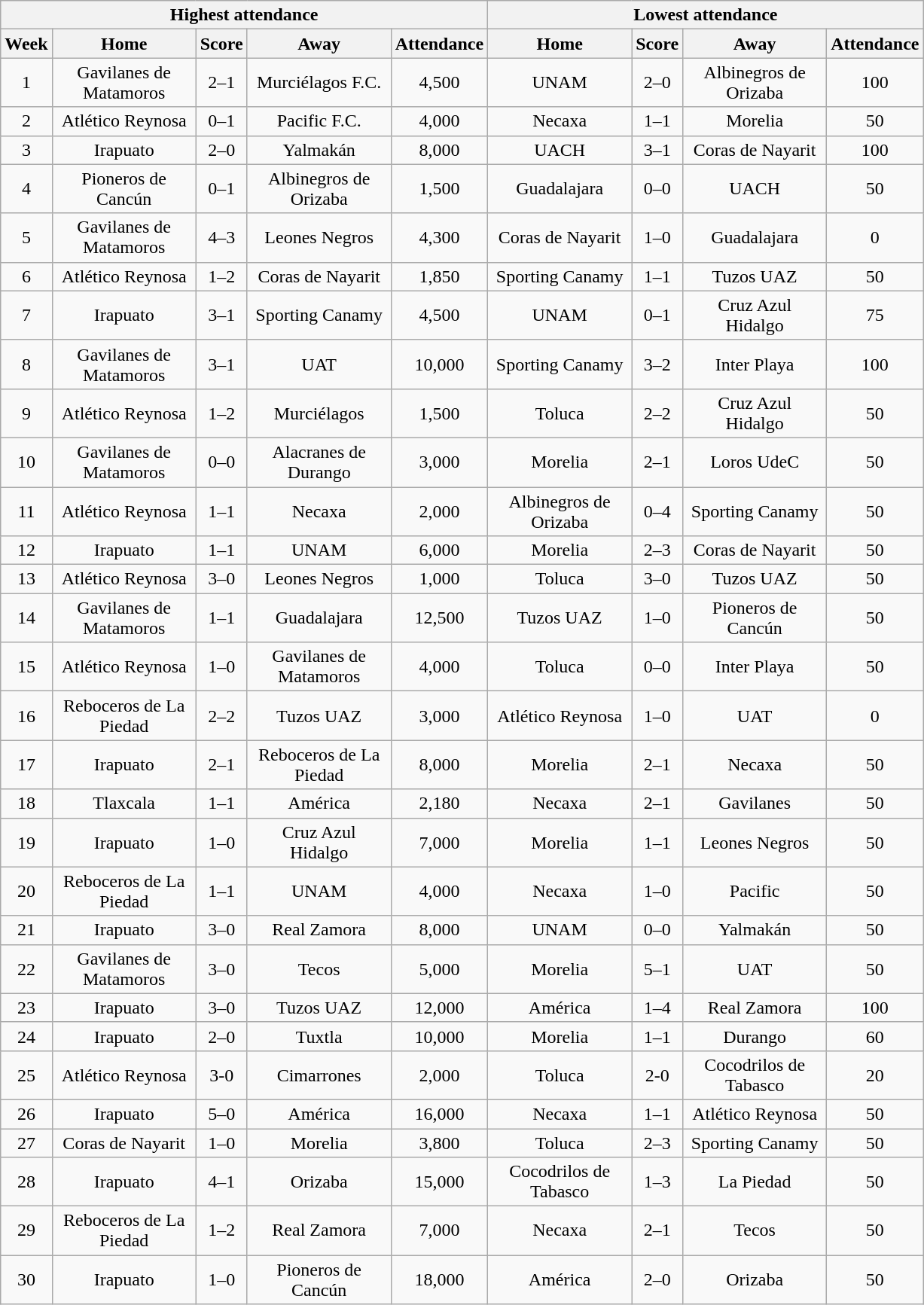<table class="wikitable" style="text-align:center">
<tr>
<th colspan=5>Highest attendance</th>
<th colspan=4>Lowest attendance</th>
</tr>
<tr>
<th>Week</th>
<th class="unsortable" width=120>Home</th>
<th>Score</th>
<th class="unsortable" width=120>Away</th>
<th>Attendance</th>
<th class="unsortable" width=120>Home</th>
<th>Score</th>
<th class="unsortable" width=120>Away</th>
<th>Attendance</th>
</tr>
<tr>
<td>1</td>
<td>Gavilanes de Matamoros</td>
<td>2–1</td>
<td>Murciélagos F.C.</td>
<td>4,500</td>
<td>UNAM</td>
<td>2–0</td>
<td>Albinegros de Orizaba</td>
<td>100</td>
</tr>
<tr>
<td>2</td>
<td>Atlético Reynosa</td>
<td>0–1</td>
<td>Pacific F.C.</td>
<td>4,000</td>
<td>Necaxa</td>
<td>1–1</td>
<td>Morelia</td>
<td>50</td>
</tr>
<tr>
<td>3</td>
<td>Irapuato</td>
<td>2–0</td>
<td>Yalmakán</td>
<td>8,000</td>
<td>UACH</td>
<td>3–1</td>
<td>Coras de Nayarit</td>
<td>100</td>
</tr>
<tr>
<td>4</td>
<td>Pioneros de Cancún</td>
<td>0–1</td>
<td>Albinegros de Orizaba</td>
<td>1,500</td>
<td>Guadalajara</td>
<td>0–0</td>
<td>UACH</td>
<td>50</td>
</tr>
<tr>
<td>5</td>
<td>Gavilanes de Matamoros</td>
<td>4–3</td>
<td>Leones Negros</td>
<td>4,300</td>
<td>Coras de Nayarit</td>
<td>1–0</td>
<td>Guadalajara</td>
<td>0</td>
</tr>
<tr>
<td>6</td>
<td>Atlético Reynosa</td>
<td>1–2</td>
<td>Coras de Nayarit</td>
<td>1,850</td>
<td>Sporting Canamy</td>
<td>1–1</td>
<td>Tuzos UAZ</td>
<td>50</td>
</tr>
<tr>
<td>7</td>
<td>Irapuato</td>
<td>3–1</td>
<td>Sporting Canamy</td>
<td>4,500</td>
<td>UNAM</td>
<td>0–1</td>
<td>Cruz Azul Hidalgo</td>
<td>75</td>
</tr>
<tr>
<td>8</td>
<td>Gavilanes de Matamoros</td>
<td>3–1</td>
<td>UAT</td>
<td>10,000</td>
<td>Sporting Canamy</td>
<td>3–2</td>
<td>Inter Playa</td>
<td>100</td>
</tr>
<tr>
<td>9</td>
<td>Atlético Reynosa</td>
<td>1–2</td>
<td>Murciélagos</td>
<td>1,500</td>
<td>Toluca</td>
<td>2–2</td>
<td>Cruz Azul Hidalgo</td>
<td>50</td>
</tr>
<tr>
<td>10</td>
<td>Gavilanes de Matamoros</td>
<td>0–0</td>
<td>Alacranes de Durango</td>
<td>3,000</td>
<td>Morelia</td>
<td>2–1</td>
<td>Loros UdeC</td>
<td>50</td>
</tr>
<tr>
<td>11</td>
<td>Atlético Reynosa</td>
<td>1–1</td>
<td>Necaxa</td>
<td>2,000</td>
<td>Albinegros de Orizaba</td>
<td>0–4</td>
<td>Sporting Canamy</td>
<td>50</td>
</tr>
<tr>
<td>12</td>
<td>Irapuato</td>
<td>1–1</td>
<td>UNAM</td>
<td>6,000</td>
<td>Morelia</td>
<td>2–3</td>
<td>Coras de Nayarit</td>
<td>50</td>
</tr>
<tr>
<td>13</td>
<td>Atlético Reynosa</td>
<td>3–0</td>
<td>Leones Negros</td>
<td>1,000</td>
<td>Toluca</td>
<td>3–0</td>
<td>Tuzos UAZ</td>
<td>50</td>
</tr>
<tr>
<td>14</td>
<td>Gavilanes de Matamoros</td>
<td>1–1</td>
<td>Guadalajara</td>
<td>12,500</td>
<td>Tuzos UAZ</td>
<td>1–0</td>
<td>Pioneros de Cancún</td>
<td>50</td>
</tr>
<tr>
<td>15</td>
<td>Atlético Reynosa</td>
<td>1–0</td>
<td>Gavilanes de Matamoros</td>
<td>4,000</td>
<td>Toluca</td>
<td>0–0</td>
<td>Inter Playa</td>
<td>50</td>
</tr>
<tr>
<td>16</td>
<td>Reboceros de La Piedad</td>
<td>2–2</td>
<td>Tuzos UAZ</td>
<td>3,000</td>
<td>Atlético Reynosa</td>
<td>1–0</td>
<td>UAT</td>
<td>0</td>
</tr>
<tr>
<td>17</td>
<td>Irapuato</td>
<td>2–1</td>
<td>Reboceros de La Piedad</td>
<td>8,000</td>
<td>Morelia</td>
<td>2–1</td>
<td>Necaxa</td>
<td>50</td>
</tr>
<tr>
<td>18</td>
<td>Tlaxcala</td>
<td>1–1</td>
<td>América</td>
<td>2,180</td>
<td>Necaxa</td>
<td>2–1</td>
<td>Gavilanes</td>
<td>50</td>
</tr>
<tr>
<td>19</td>
<td>Irapuato</td>
<td>1–0</td>
<td>Cruz Azul Hidalgo</td>
<td>7,000</td>
<td>Morelia</td>
<td>1–1</td>
<td>Leones Negros</td>
<td>50</td>
</tr>
<tr>
<td>20</td>
<td>Reboceros de La Piedad</td>
<td>1–1</td>
<td>UNAM</td>
<td>4,000</td>
<td>Necaxa</td>
<td>1–0</td>
<td>Pacific</td>
<td>50</td>
</tr>
<tr>
<td>21</td>
<td>Irapuato</td>
<td>3–0</td>
<td>Real Zamora</td>
<td>8,000</td>
<td>UNAM</td>
<td>0–0</td>
<td>Yalmakán</td>
<td>50</td>
</tr>
<tr>
<td>22</td>
<td>Gavilanes de Matamoros</td>
<td>3–0</td>
<td>Tecos</td>
<td>5,000</td>
<td>Morelia</td>
<td>5–1</td>
<td>UAT</td>
<td>50</td>
</tr>
<tr>
<td>23</td>
<td>Irapuato</td>
<td>3–0</td>
<td>Tuzos UAZ</td>
<td>12,000</td>
<td>América</td>
<td>1–4</td>
<td>Real Zamora</td>
<td>100</td>
</tr>
<tr>
<td>24</td>
<td>Irapuato</td>
<td>2–0</td>
<td>Tuxtla</td>
<td>10,000</td>
<td>Morelia</td>
<td>1–1</td>
<td>Durango</td>
<td>60</td>
</tr>
<tr>
<td>25</td>
<td>Atlético Reynosa</td>
<td>3-0</td>
<td>Cimarrones</td>
<td>2,000</td>
<td>Toluca</td>
<td>2-0</td>
<td>Cocodrilos de Tabasco</td>
<td>20</td>
</tr>
<tr>
<td>26</td>
<td>Irapuato</td>
<td>5–0</td>
<td>América</td>
<td>16,000</td>
<td>Necaxa</td>
<td>1–1</td>
<td>Atlético Reynosa</td>
<td>50</td>
</tr>
<tr>
<td>27</td>
<td>Coras de Nayarit</td>
<td>1–0</td>
<td>Morelia</td>
<td>3,800</td>
<td>Toluca</td>
<td>2–3</td>
<td>Sporting Canamy</td>
<td>50</td>
</tr>
<tr>
<td>28</td>
<td>Irapuato</td>
<td>4–1</td>
<td>Orizaba</td>
<td>15,000</td>
<td>Cocodrilos de Tabasco</td>
<td>1–3</td>
<td>La Piedad</td>
<td>50</td>
</tr>
<tr>
<td>29</td>
<td>Reboceros de La Piedad</td>
<td>1–2</td>
<td>Real Zamora</td>
<td>7,000</td>
<td>Necaxa</td>
<td>2–1</td>
<td>Tecos</td>
<td>50</td>
</tr>
<tr>
<td>30</td>
<td>Irapuato</td>
<td>1–0</td>
<td>Pioneros de Cancún</td>
<td>18,000</td>
<td>América</td>
<td>2–0</td>
<td>Orizaba</td>
<td>50</td>
</tr>
</table>
